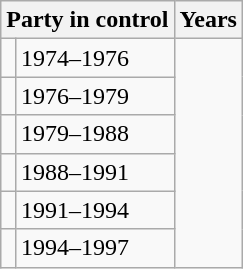<table class="wikitable">
<tr>
<th colspan="2">Party in control</th>
<th>Years</th>
</tr>
<tr>
<td></td>
<td>1974–1976</td>
</tr>
<tr>
<td></td>
<td>1976–1979</td>
</tr>
<tr>
<td></td>
<td>1979–1988</td>
</tr>
<tr>
<td></td>
<td>1988–1991</td>
</tr>
<tr>
<td></td>
<td>1991–1994</td>
</tr>
<tr>
<td></td>
<td>1994–1997</td>
</tr>
</table>
